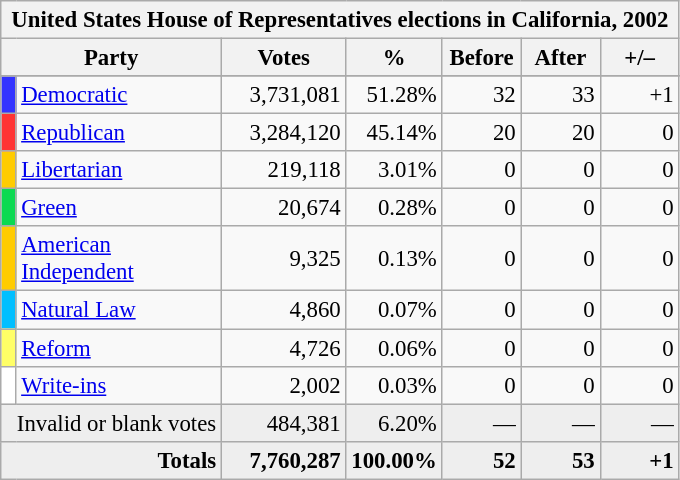<table class="wikitable" style="font-size: 95%;">
<tr>
<th colspan="7">United States House of Representatives elections in California, 2002</th>
</tr>
<tr>
<th colspan=2 style="width: 5em">Party</th>
<th style="width: 5em">Votes</th>
<th style="width: 3em">%</th>
<th style="width: 3em">Before</th>
<th style="width: 3em">After</th>
<th style="width: 3em">+/–</th>
</tr>
<tr>
</tr>
<tr>
<th style="background-color:#3333FF; width: 3px"></th>
<td style="width: 130px"><a href='#'>Democratic</a></td>
<td align="right">3,731,081</td>
<td align="right">51.28%</td>
<td align="right">32</td>
<td align="right">33</td>
<td align="right">+1</td>
</tr>
<tr>
<th style="background-color:#FF3333; width: 3px"></th>
<td style="width: 130px"><a href='#'>Republican</a></td>
<td align="right">3,284,120</td>
<td align="right">45.14%</td>
<td align="right">20</td>
<td align="right">20</td>
<td align="right">0</td>
</tr>
<tr>
<th style="background-color:#FFCC00; width: 3px"></th>
<td style="width: 130px"><a href='#'>Libertarian</a></td>
<td align="right">219,118</td>
<td align="right">3.01%</td>
<td align="right">0</td>
<td align="right">0</td>
<td align="right">0</td>
</tr>
<tr>
<th style="background-color:#0BDA51; width: 3px"></th>
<td style="width: 130px"><a href='#'>Green</a></td>
<td align="right">20,674</td>
<td align="right">0.28%</td>
<td align="right">0</td>
<td align="right">0</td>
<td align="right">0</td>
</tr>
<tr>
<th style="background-color:#FFCC00; width: 3px"></th>
<td style="width: 130px"><a href='#'>American Independent</a></td>
<td align="right">9,325</td>
<td align="right">0.13%</td>
<td align="right">0</td>
<td align="right">0</td>
<td align="right">0</td>
</tr>
<tr>
<th style="background-color:#00BFFF; width: 3px"></th>
<td style="width: 130px"><a href='#'>Natural Law</a></td>
<td align="right">4,860</td>
<td align="right">0.07%</td>
<td align="right">0</td>
<td align="right">0</td>
<td align="right">0</td>
</tr>
<tr>
<th style="background-color:#FFFF66; width: 3px"></th>
<td style="width: 130px"><a href='#'>Reform</a></td>
<td align="right">4,726</td>
<td align="right">0.06%</td>
<td align="right">0</td>
<td align="right">0</td>
<td align="right">0</td>
</tr>
<tr>
<th style="background-color:#FFFFFF; width: 3px"></th>
<td style="width: 130px"><a href='#'>Write-ins</a></td>
<td align="right">2,002</td>
<td align="right">0.03%</td>
<td align="right">0</td>
<td align="right">0</td>
<td align="right">0</td>
</tr>
<tr bgcolor="#EEEEEE">
<td colspan="2" align="right">Invalid or blank votes</td>
<td align="right">484,381</td>
<td align="right">6.20%</td>
<td align="right">—</td>
<td align="right">—</td>
<td align="right">—</td>
</tr>
<tr bgcolor="#EEEEEE">
<td colspan="2" align="right"><strong>Totals</strong></td>
<td align="right"><strong>7,760,287</strong></td>
<td align="right"><strong>100.00%</strong></td>
<td align="right"><strong>52</strong></td>
<td align="right"><strong>53</strong></td>
<td align="right"><strong>+1</strong></td>
</tr>
</table>
